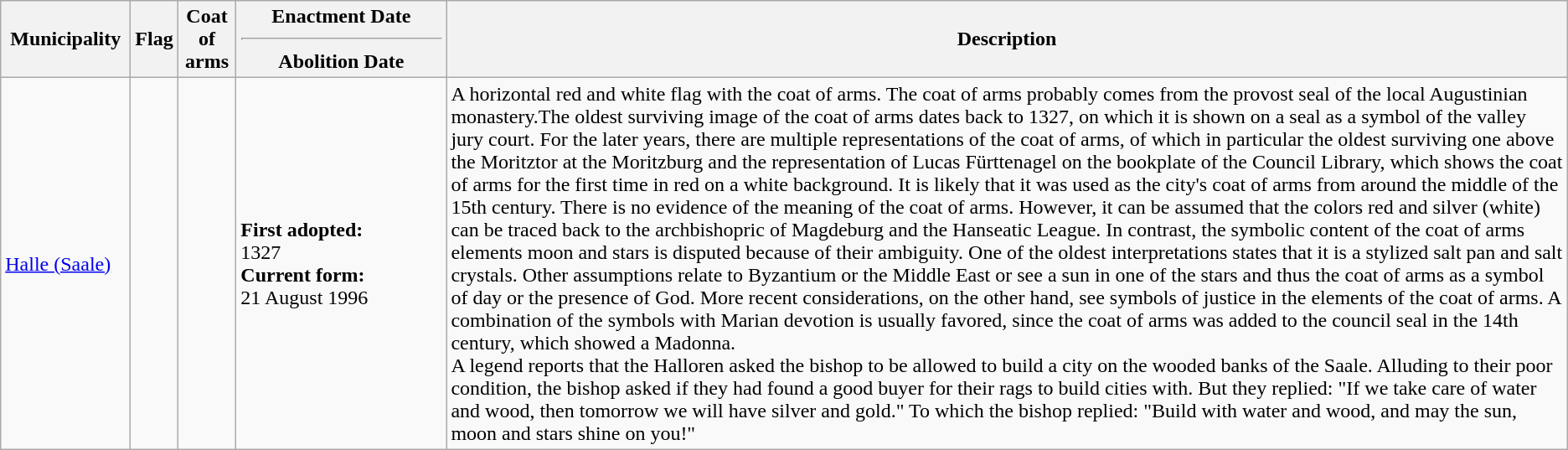<table class="wikitable">
<tr>
<th style="width:12ch;">Municipality</th>
<th>Flag</th>
<th>Coat of arms</th>
<th style="width:20ch;">Enactment Date<hr>Abolition Date</th>
<th>Description</th>
</tr>
<tr>
<td><a href='#'>Halle (Saale)</a></td>
<td></td>
<td></td>
<td><strong>First adopted:</strong><br>1327<br><strong>Current form:</strong><br> 21 August 1996</td>
<td>A horizontal red and white flag with the coat of arms. The coat of arms probably comes from the provost seal of the local Augustinian monastery.The oldest surviving image of the coat of arms dates back to 1327, on which it is shown on a seal as a symbol of the valley jury court. For the later years, there are multiple representations of the coat of arms, of which in particular the oldest surviving one above the Moritztor at the Moritzburg and the representation of Lucas Fürttenagel on the bookplate of the Council Library, which shows the coat of arms for the first time in red on a white background. It is likely that it was used as the city's coat of arms from around the middle of the 15th century. There is no evidence of the meaning of the coat of arms. However, it can be assumed that the colors red and silver (white) can be traced back to the archbishopric of Magdeburg and the Hanseatic League. In contrast, the symbolic content of the coat of arms elements moon and stars is disputed because of their ambiguity. One of the oldest interpretations states that it is a stylized salt pan and salt crystals. Other assumptions relate to Byzantium or the Middle East or see a sun in one of the stars and thus the coat of arms as a symbol of day or the presence of God. More recent considerations, on the other hand, see symbols of justice in the elements of the coat of arms. A combination of the symbols with Marian devotion is usually favored, since the coat of arms was added to the council seal in the 14th century, which showed a Madonna.<br>A legend reports that the Halloren asked the bishop to be allowed to build a city on the wooded banks of the Saale. Alluding to their poor condition, the bishop asked if they had found a good buyer for their rags to build cities with. But they replied: "If we take care of water and wood, then tomorrow we will have silver and gold." To which the bishop replied: "Build with water and wood, and may the sun, moon and stars shine on you!"</td>
</tr>
</table>
